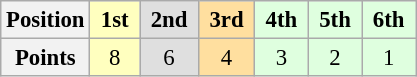<table class="wikitable" style="font-size:95%; text-align:center">
<tr>
<th>Position</th>
<td style="background:#ffffbf;"> <strong>1st</strong> </td>
<td style="background:#dfdfdf;"> <strong>2nd</strong> </td>
<td style="background:#ffdf9f;"> <strong>3rd</strong> </td>
<td style="background:#dfffdf;"> <strong>4th</strong> </td>
<td style="background:#dfffdf;"> <strong>5th</strong> </td>
<td style="background:#dfffdf;"> <strong>6th</strong> </td>
</tr>
<tr>
<th>Points</th>
<td style="background:#ffffbf;">8</td>
<td style="background:#dfdfdf;">6</td>
<td style="background:#ffdf9f;">4</td>
<td style="background:#dfffdf;">3</td>
<td style="background:#dfffdf;">2</td>
<td style="background:#dfffdf;">1</td>
</tr>
</table>
